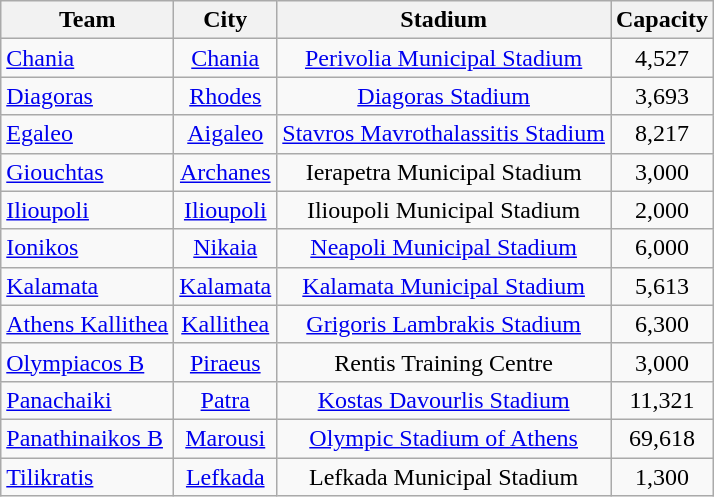<table class="wikitable sortable" style="text-align:center;">
<tr>
<th>Team</th>
<th>City</th>
<th>Stadium</th>
<th>Capacity</th>
</tr>
<tr>
<td style="text-align:left;"><a href='#'>Chania</a></td>
<td><a href='#'>Chania</a></td>
<td><a href='#'>Perivolia Municipal Stadium</a></td>
<td align="center">4,527</td>
</tr>
<tr>
<td style="text-align:left;"><a href='#'>Diagoras</a></td>
<td><a href='#'>Rhodes</a></td>
<td><a href='#'>Diagoras Stadium</a></td>
<td align="center">3,693</td>
</tr>
<tr>
<td style="text-align:left;"><a href='#'>Egaleo</a></td>
<td><a href='#'>Aigaleo</a></td>
<td><a href='#'>Stavros Mavrothalassitis Stadium</a></td>
<td align="center">8,217</td>
</tr>
<tr>
<td style="text-align:left;"><a href='#'>Giouchtas</a></td>
<td><a href='#'>Archanes</a></td>
<td>Ierapetra Municipal Stadium</td>
<td align="center">3,000</td>
</tr>
<tr>
<td style="text-align:left;"><a href='#'>Ilioupoli</a></td>
<td><a href='#'>Ilioupoli</a></td>
<td>Ilioupoli Municipal Stadium</td>
<td align="center">2,000</td>
</tr>
<tr>
<td style="text-align:left;"><a href='#'>Ionikos</a></td>
<td><a href='#'>Nikaia</a></td>
<td><a href='#'>Neapoli Municipal Stadium</a></td>
<td align="center">6,000</td>
</tr>
<tr>
<td style="text-align:left;"><a href='#'>Kalamata</a></td>
<td><a href='#'>Kalamata</a></td>
<td><a href='#'>Kalamata Municipal Stadium</a></td>
<td align="center">5,613</td>
</tr>
<tr>
<td style="text-align:left;"><a href='#'>Athens Kallithea</a></td>
<td><a href='#'>Kallithea</a></td>
<td><a href='#'>Grigoris Lambrakis Stadium</a></td>
<td align="center">6,300</td>
</tr>
<tr>
<td style="text-align:left;"><a href='#'>Olympiacos B</a></td>
<td><a href='#'>Piraeus</a></td>
<td>Rentis Training Centre</td>
<td align="center">3,000</td>
</tr>
<tr>
<td style="text-align:left;"><a href='#'>Panachaiki</a></td>
<td><a href='#'>Patra</a></td>
<td><a href='#'>Kostas Davourlis Stadium</a></td>
<td align="center">11,321</td>
</tr>
<tr>
<td style="text-align:left;"><a href='#'>Panathinaikos B</a></td>
<td><a href='#'>Marousi</a></td>
<td><a href='#'>Olympic Stadium of Athens</a></td>
<td align="center">69,618</td>
</tr>
<tr>
<td style="text-align:left;"><a href='#'>Tilikratis</a></td>
<td><a href='#'>Lefkada</a></td>
<td>Lefkada Municipal Stadium</td>
<td align="center">1,300</td>
</tr>
</table>
